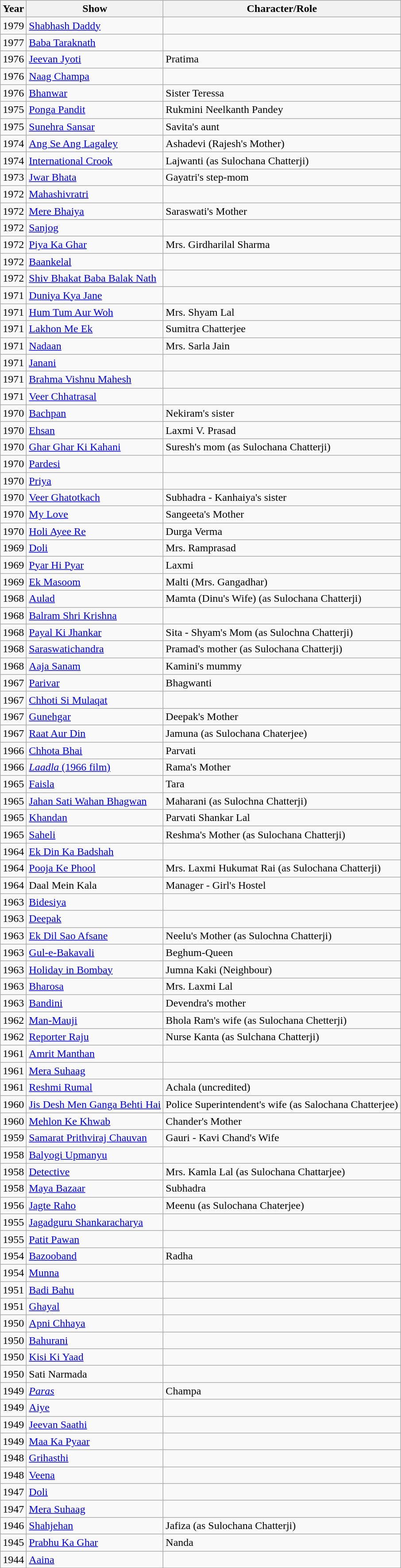<table class="wikitable sortable">
<tr>
<th>Year</th>
<th>Show</th>
<th>Character/Role</th>
</tr>
<tr>
<td>1979</td>
<td><a href='#'>Shabhash Daddy</a></td>
<td></td>
</tr>
<tr>
<td>1977</td>
<td><a href='#'>Baba Taraknath</a></td>
<td></td>
</tr>
<tr>
<td>1976</td>
<td><a href='#'>Jeevan Jyoti</a></td>
<td>Pratima</td>
</tr>
<tr>
<td>1976</td>
<td><a href='#'>Naag Champa</a></td>
<td></td>
</tr>
<tr>
<td>1976</td>
<td><a href='#'>Bhanwar</a></td>
<td>Sister Teressa</td>
</tr>
<tr>
<td>1975</td>
<td><a href='#'>Ponga Pandit</a></td>
<td>Rukmini Neelkanth Pandey</td>
</tr>
<tr>
<td>1975</td>
<td><a href='#'>Sunehra Sansar</a></td>
<td>Savita's aunt</td>
</tr>
<tr>
<td>1974</td>
<td><a href='#'>Ang Se Ang Lagaley</a></td>
<td>Ashadevi (Rajesh's Mother)</td>
</tr>
<tr>
<td>1974</td>
<td><a href='#'>International Crook</a></td>
<td>Lajwanti (as Sulochana Chatterji)</td>
</tr>
<tr>
<td>1973</td>
<td><a href='#'>Jwar Bhata</a></td>
<td>Gayatri's step-mom</td>
</tr>
<tr>
<td>1972</td>
<td><a href='#'>Mahashivratri</a></td>
<td></td>
</tr>
<tr>
<td>1972</td>
<td><a href='#'>Mere Bhaiya</a></td>
<td>Saraswati's Mother</td>
</tr>
<tr>
<td>1972</td>
<td><a href='#'>Sanjog</a></td>
<td></td>
</tr>
<tr>
<td>1972</td>
<td><a href='#'>Piya Ka Ghar</a></td>
<td>Mrs. Girdharilal Sharma</td>
</tr>
<tr>
<td>1972</td>
<td><a href='#'>Baankelal</a></td>
<td></td>
</tr>
<tr>
<td>1972</td>
<td><a href='#'>Shiv Bhakat Baba Balak Nath</a></td>
<td></td>
</tr>
<tr>
<td>1971</td>
<td><a href='#'>Duniya Kya Jane</a></td>
<td></td>
</tr>
<tr>
<td>1971</td>
<td><a href='#'>Hum Tum Aur Woh</a></td>
<td>Mrs. Shyam Lal</td>
</tr>
<tr>
<td>1971</td>
<td><a href='#'>Lakhon Me Ek</a></td>
<td>Sumitra Chatterjee</td>
</tr>
<tr>
<td>1971</td>
<td><a href='#'>Nadaan</a></td>
<td>Mrs. Sarla Jain</td>
</tr>
<tr>
<td>1971</td>
<td><a href='#'>Janani</a></td>
<td></td>
</tr>
<tr>
<td>1971</td>
<td><a href='#'>Brahma Vishnu Mahesh</a></td>
<td></td>
</tr>
<tr>
<td>1971</td>
<td><a href='#'>Veer Chhatrasal</a></td>
<td></td>
</tr>
<tr>
<td>1970</td>
<td><a href='#'>Bachpan</a></td>
<td>Nekiram's sister</td>
</tr>
<tr>
<td>1970</td>
<td><a href='#'>Ehsan</a></td>
<td>Laxmi V. Prasad</td>
</tr>
<tr>
<td>1970</td>
<td><a href='#'>Ghar Ghar Ki Kahani</a></td>
<td>Suresh's mom (as Sulochana Chatterji)</td>
</tr>
<tr>
<td>1970</td>
<td><a href='#'>Pardesi</a></td>
<td></td>
</tr>
<tr>
<td>1970</td>
<td><a href='#'>Priya</a></td>
<td></td>
</tr>
<tr>
<td>1970</td>
<td><a href='#'>Veer Ghatotkach</a></td>
<td>Subhadra - Kanhaiya's sister</td>
</tr>
<tr>
<td>1970</td>
<td><a href='#'>My Love</a></td>
<td>Sangeeta's Mother</td>
</tr>
<tr>
<td>1970</td>
<td><a href='#'>Holi Ayee Re</a></td>
<td>Durga Verma</td>
</tr>
<tr>
<td>1969</td>
<td><a href='#'>Doli</a></td>
<td>Mrs. Ramprasad</td>
</tr>
<tr>
<td>1969</td>
<td><a href='#'>Pyar Hi Pyar</a></td>
<td>Laxmi</td>
</tr>
<tr>
<td>1969</td>
<td><a href='#'>Ek Masoom</a></td>
<td>Malti (Mrs. Gangadhar)</td>
</tr>
<tr>
<td>1968</td>
<td><a href='#'>Aulad</a></td>
<td>Mamta (Dinu's Wife) (as Sulochana Chatterji)</td>
</tr>
<tr>
<td>1968</td>
<td><a href='#'>Balram Shri Krishna</a></td>
<td></td>
</tr>
<tr>
<td>1968</td>
<td><a href='#'>Payal Ki Jhankar</a></td>
<td>Sita - Shyam's Mom (as Sulochna Chatterji)</td>
</tr>
<tr>
<td>1968</td>
<td><a href='#'>Saraswatichandra</a></td>
<td>Pramad's mother (as Sulochana Chatterji)</td>
</tr>
<tr>
<td>1968</td>
<td><a href='#'>Aaja Sanam</a></td>
<td>Kamini's mummy</td>
</tr>
<tr>
<td>1967</td>
<td><a href='#'>Parivar</a></td>
<td>Bhagwanti</td>
</tr>
<tr>
<td>1967</td>
<td><a href='#'>Chhoti Si Mulaqat</a></td>
<td></td>
</tr>
<tr>
<td>1967</td>
<td><a href='#'>Gunehgar</a></td>
<td>Deepak's Mother</td>
</tr>
<tr>
<td>1967</td>
<td><a href='#'>Raat Aur Din</a></td>
<td>Jamuna (as Sulochana Chaterjee)</td>
</tr>
<tr>
<td>1966</td>
<td><a href='#'>Chhota Bhai</a></td>
<td>Parvati</td>
</tr>
<tr>
<td>1966</td>
<td><a href='#'><em>Laadla</em> (1966 film)</a></td>
<td>Rama's Mother</td>
</tr>
<tr>
<td>1965</td>
<td><a href='#'>Faisla</a></td>
<td>Tara</td>
</tr>
<tr>
<td>1965</td>
<td><a href='#'>Jahan Sati Wahan Bhagwan</a></td>
<td>Maharani (as Sulochna Chatterji)</td>
</tr>
<tr>
<td>1965</td>
<td><a href='#'>Khandan</a></td>
<td>Parvati Shankar Lal</td>
</tr>
<tr>
<td>1965</td>
<td><a href='#'>Saheli</a></td>
<td>Reshma's Mother (as Sulochana Chatterji)</td>
</tr>
<tr>
<td>1964</td>
<td><a href='#'>Ek Din Ka Badshah</a></td>
<td></td>
</tr>
<tr>
<td>1964</td>
<td><a href='#'>Pooja Ke Phool</a></td>
<td>Mrs. Laxmi Hukumat Rai (as Sulochana Chatterji)</td>
</tr>
<tr>
<td>1964</td>
<td>Daal Mein Kala</td>
<td>Manager - Girl's Hostel</td>
</tr>
<tr>
<td>1963</td>
<td><a href='#'>Bidesiya</a></td>
<td></td>
</tr>
<tr>
<td>1963</td>
<td><a href='#'>Deepak</a></td>
<td></td>
</tr>
<tr>
<td>1963</td>
<td><a href='#'>Ek Dil Sao Afsane</a></td>
<td>Neelu's Mother (as Sulochna Chatterji)</td>
</tr>
<tr>
<td>1963</td>
<td><a href='#'>Gul-e-Bakavali</a></td>
<td>Beghum-Queen</td>
</tr>
<tr>
<td>1963</td>
<td><a href='#'>Holiday in Bombay</a></td>
<td>Jumna Kaki (Neighbour)</td>
</tr>
<tr>
<td>1963</td>
<td><a href='#'>Bharosa</a></td>
<td>Mrs. Laxmi Lal</td>
</tr>
<tr>
<td>1963</td>
<td><a href='#'>Bandini</a></td>
<td>Devendra's mother</td>
</tr>
<tr>
<td>1962</td>
<td><a href='#'>Man-Mauji</a></td>
<td>Bhola Ram's wife (as Sulochana Chetterji)</td>
</tr>
<tr>
<td>1962</td>
<td><a href='#'>Reporter Raju</a></td>
<td>Nurse Kanta (as Sulchana Chatterji)</td>
</tr>
<tr>
<td>1961</td>
<td><a href='#'>Amrit Manthan</a></td>
<td></td>
</tr>
<tr>
<td>1961</td>
<td><a href='#'>Mera Suhaag</a></td>
<td></td>
</tr>
<tr>
<td>1961</td>
<td><a href='#'>Reshmi Rumal</a></td>
<td>Achala (uncredited)</td>
</tr>
<tr>
<td>1960</td>
<td><a href='#'>Jis Desh Men Ganga Behti Hai</a></td>
<td>Police Superintendent's wife (as Salochana Chatterjee)</td>
</tr>
<tr>
<td>1960</td>
<td><a href='#'>Mehlon Ke Khwab</a></td>
<td>Chander's Mother</td>
</tr>
<tr>
<td>1959</td>
<td><a href='#'>Samarat Prithviraj Chauvan</a></td>
<td>Gauri - Kavi Chand's Wife</td>
</tr>
<tr>
<td>1958</td>
<td><a href='#'>Balyogi Upmanyu</a></td>
<td></td>
</tr>
<tr>
<td>1958</td>
<td><a href='#'>Detective</a></td>
<td>Mrs. Kamla Lal (as Sulochana Chattarjee)</td>
</tr>
<tr>
<td>1958</td>
<td><a href='#'>Maya Bazaar</a></td>
<td>Subhadra</td>
</tr>
<tr>
<td>1956</td>
<td><a href='#'>Jagte Raho</a></td>
<td>Meenu (as Sulochana Chaterjee)</td>
</tr>
<tr>
<td>1955</td>
<td><a href='#'>Jagadguru Shankaracharya</a></td>
<td></td>
</tr>
<tr>
<td>1955</td>
<td><a href='#'>Patit Pawan</a></td>
<td></td>
</tr>
<tr>
<td>1954</td>
<td><a href='#'>Bazooband</a></td>
<td>Radha</td>
</tr>
<tr>
<td>1954</td>
<td><a href='#'>Munna</a></td>
<td></td>
</tr>
<tr>
<td>1951</td>
<td><a href='#'>Badi Bahu</a></td>
<td></td>
</tr>
<tr>
<td>1951</td>
<td><a href='#'>Ghayal</a></td>
<td></td>
</tr>
<tr>
<td>1950</td>
<td><a href='#'>Apni Chhaya</a></td>
<td></td>
</tr>
<tr>
<td>1950</td>
<td><a href='#'>Bahurani</a></td>
<td></td>
</tr>
<tr>
<td>1950</td>
<td><a href='#'>Kisi Ki Yaad</a></td>
<td></td>
</tr>
<tr>
<td>1950</td>
<td>Sati Narmada</td>
<td></td>
</tr>
<tr>
<td>1949</td>
<td><em><a href='#'>Paras</a></em></td>
<td>Champa</td>
</tr>
<tr>
<td>1949</td>
<td><a href='#'>Aiye</a></td>
<td></td>
</tr>
<tr>
<td>1949</td>
<td><a href='#'>Jeevan Saathi</a></td>
<td></td>
</tr>
<tr>
<td>1949</td>
<td><a href='#'>Maa Ka Pyaar</a></td>
<td></td>
</tr>
<tr>
<td>1948</td>
<td><a href='#'>Grihasthi</a></td>
<td></td>
</tr>
<tr>
<td>1948</td>
<td><a href='#'>Veena</a></td>
<td></td>
</tr>
<tr>
<td>1947</td>
<td><a href='#'>Doli</a></td>
<td></td>
</tr>
<tr>
<td>1947</td>
<td><a href='#'>Mera Suhaag</a></td>
<td></td>
</tr>
<tr>
<td>1946</td>
<td><a href='#'>Shahjehan</a></td>
<td>Jafiza (as Sulochana Chatterji)</td>
</tr>
<tr>
<td>1945</td>
<td><a href='#'>Prabhu Ka Ghar</a></td>
<td>Nanda</td>
</tr>
<tr>
<td>1944</td>
<td><a href='#'>Aaina</a></td>
<td></td>
</tr>
<tr>
</tr>
</table>
